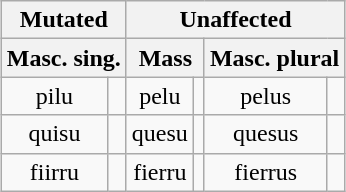<table class="wikitable" style="margin: 1em auto 1em auto; text-align:center;">
<tr>
<th colspan=2>Mutated</th>
<th colspan=4>Unaffected</th>
</tr>
<tr>
<th colspan=2>Masc. sing.</th>
<th colspan=2>Mass</th>
<th colspan=2>Masc. plural</th>
</tr>
<tr>
<td>pilu</td>
<td></td>
<td>pelu</td>
<td></td>
<td>pelus</td>
<td></td>
</tr>
<tr>
<td>quisu</td>
<td></td>
<td>quesu</td>
<td></td>
<td>quesus</td>
<td></td>
</tr>
<tr>
<td>fiirru</td>
<td></td>
<td>fierru</td>
<td></td>
<td>fierrus</td>
<td></td>
</tr>
</table>
